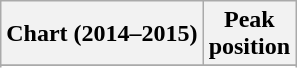<table class="wikitable sortable plainrowheaders" style="text-align: center;">
<tr>
<th scope="col">Chart (2014–2015)</th>
<th scope="col">Peak<br>position</th>
</tr>
<tr>
</tr>
<tr>
</tr>
<tr>
</tr>
<tr>
</tr>
</table>
